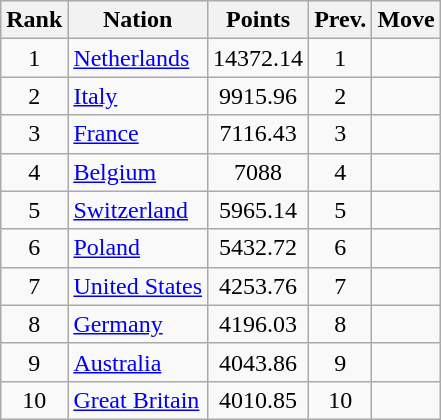<table class="wikitable sortable" style="text-align:center;">
<tr>
<th>Rank</th>
<th>Nation</th>
<th>Points</th>
<th>Prev.</th>
<th>Move</th>
</tr>
<tr>
<td>1</td>
<td style="text-align:left"> <a href='#'>Netherlands</a></td>
<td>14372.14</td>
<td>1</td>
<td></td>
</tr>
<tr>
<td>2</td>
<td style="text-align:left"> <a href='#'>Italy</a></td>
<td>9915.96</td>
<td>2</td>
<td></td>
</tr>
<tr>
<td>3</td>
<td style="text-align:left"> <a href='#'>France</a></td>
<td>7116.43</td>
<td>3</td>
<td></td>
</tr>
<tr>
<td>4</td>
<td style="text-align:left"> <a href='#'>Belgium</a></td>
<td>7088</td>
<td>4</td>
<td></td>
</tr>
<tr>
<td>5</td>
<td style="text-align:left"> <a href='#'>Switzerland</a></td>
<td>5965.14</td>
<td>5</td>
<td></td>
</tr>
<tr>
<td>6</td>
<td style="text-align:left"> <a href='#'>Poland</a></td>
<td>5432.72</td>
<td>6</td>
<td></td>
</tr>
<tr>
<td>7</td>
<td style="text-align:left"> <a href='#'>United States</a></td>
<td>4253.76</td>
<td>7</td>
<td></td>
</tr>
<tr>
<td>8</td>
<td style="text-align:left"> <a href='#'>Germany</a></td>
<td>4196.03</td>
<td>8</td>
<td></td>
</tr>
<tr>
<td>9</td>
<td style="text-align:left"> <a href='#'>Australia</a></td>
<td>4043.86</td>
<td>9</td>
<td></td>
</tr>
<tr>
<td>10</td>
<td style="text-align:left"> <a href='#'>Great Britain</a></td>
<td>4010.85</td>
<td>10</td>
<td></td>
</tr>
</table>
